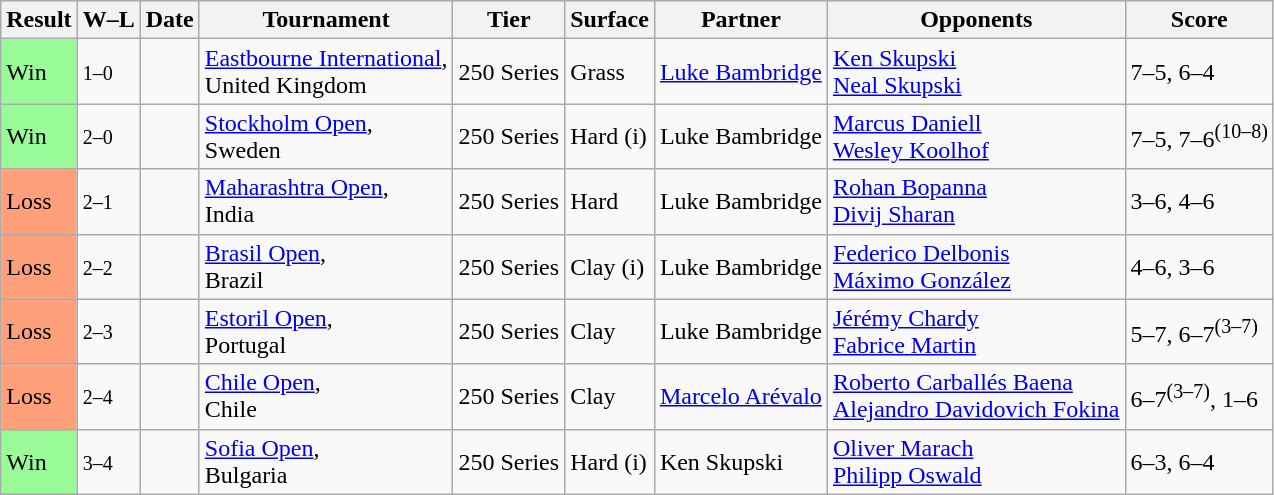<table class="sortable wikitable">
<tr>
<th>Result</th>
<th class="unsortable">W–L</th>
<th>Date</th>
<th>Tournament</th>
<th>Tier</th>
<th>Surface</th>
<th>Partner</th>
<th>Opponents</th>
<th class="unsortable">Score</th>
</tr>
<tr>
<td bgcolor=98FB98>Win</td>
<td><small>1–0</small></td>
<td><a href='#'></a></td>
<td><a href='#'>Eastbourne International</a>,<br>United Kingdom</td>
<td>250 Series</td>
<td>Grass</td>
<td> <a href='#'>Luke Bambridge</a></td>
<td> <a href='#'>Ken Skupski</a><br> <a href='#'>Neal Skupski</a></td>
<td>7–5, 6–4</td>
</tr>
<tr>
<td bgcolor=98FB98>Win</td>
<td><small>2–0</small></td>
<td><a href='#'></a></td>
<td><a href='#'>Stockholm Open</a>,<br>Sweden</td>
<td>250 Series</td>
<td>Hard (i)</td>
<td> Luke Bambridge</td>
<td> <a href='#'>Marcus Daniell</a><br> <a href='#'>Wesley Koolhof</a></td>
<td>7–5, 7–6<sup>(10–8)</sup></td>
</tr>
<tr>
<td bgcolor=FFA07A>Loss</td>
<td><small>2–1</small></td>
<td><a href='#'></a></td>
<td><a href='#'>Maharashtra Open</a>,<br>India</td>
<td>250 Series</td>
<td>Hard</td>
<td> Luke Bambridge</td>
<td> <a href='#'>Rohan Bopanna</a><br> <a href='#'>Divij Sharan</a></td>
<td>3–6, 4–6</td>
</tr>
<tr>
<td bgcolor=FFA07A>Loss</td>
<td><small>2–2</small></td>
<td><a href='#'></a></td>
<td><a href='#'>Brasil Open</a>,<br>Brazil</td>
<td>250 Series</td>
<td>Clay (i)</td>
<td> Luke Bambridge</td>
<td> <a href='#'>Federico Delbonis</a><br> <a href='#'>Máximo González</a></td>
<td>4–6, 3–6</td>
</tr>
<tr>
<td bgcolor=FFA07A>Loss</td>
<td><small>2–3</small></td>
<td><a href='#'></a></td>
<td><a href='#'>Estoril Open</a>,<br>Portugal</td>
<td>250 Series</td>
<td>Clay</td>
<td> Luke Bambridge</td>
<td> <a href='#'>Jérémy Chardy</a><br> <a href='#'>Fabrice Martin</a></td>
<td>5–7, 6–7<sup>(3–7)</sup></td>
</tr>
<tr>
<td bgcolor=FFA07A>Loss</td>
<td><small>2–4</small></td>
<td><a href='#'></a></td>
<td><a href='#'>Chile Open</a>,<br>Chile</td>
<td>250 Series</td>
<td>Clay</td>
<td> <a href='#'>Marcelo Arévalo</a></td>
<td> <a href='#'>Roberto Carballés Baena</a><br> <a href='#'>Alejandro Davidovich Fokina</a></td>
<td>6–7<sup>(3–7)</sup>, 1–6</td>
</tr>
<tr>
<td bgcolor=98FB98>Win</td>
<td><small>3–4</small></td>
<td><a href='#'></a></td>
<td><a href='#'>Sofia Open</a>,<br>Bulgaria</td>
<td>250 Series</td>
<td>Hard (i)</td>
<td> Ken Skupski</td>
<td> <a href='#'>Oliver Marach</a><br> <a href='#'>Philipp Oswald</a></td>
<td>6–3, 6–4</td>
</tr>
</table>
